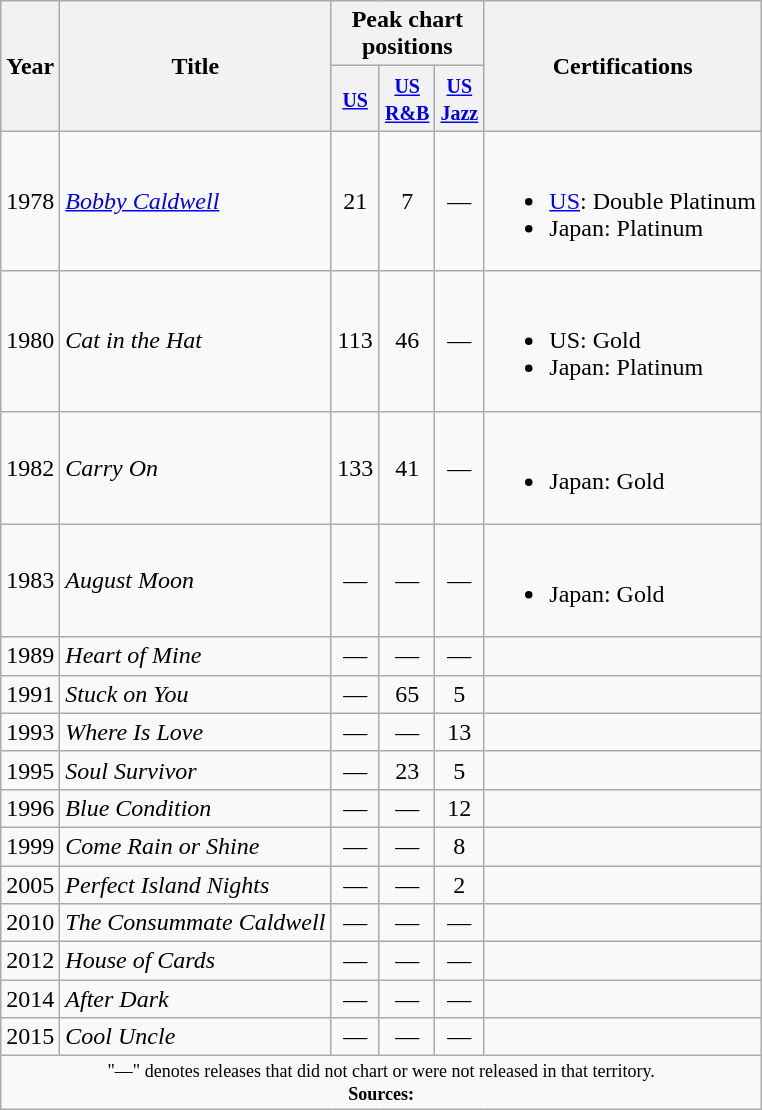<table class="wikitable">
<tr>
<th rowspan="2" scope="col">Year</th>
<th rowspan="2" scope="col">Title</th>
<th colspan="3" scope="col">Peak chart positions</th>
<th rowspan="2" scope="col">Certifications</th>
</tr>
<tr>
<th style="width:25px;"><small><a href='#'>US</a></small><br></th>
<th style="width:25px;"><small><a href='#'>US R&B</a></small><br></th>
<th style="width:25px;"><small><a href='#'>US Jazz</a></small><br></th>
</tr>
<tr>
<td>1978</td>
<td><em><a href='#'>Bobby Caldwell</a></em></td>
<td align="center">21</td>
<td align="center">7</td>
<td align="center">―</td>
<td><br><ul><li><a href='#'>US</a>: Double Platinum</li><li>Japan: Platinum</li></ul></td>
</tr>
<tr>
<td>1980</td>
<td><em>Cat in the Hat</em></td>
<td align="center">113</td>
<td align="center">46</td>
<td align="center">―</td>
<td><br><ul><li>US: Gold</li><li>Japan: Platinum</li></ul></td>
</tr>
<tr>
<td>1982</td>
<td><em>Carry On</em></td>
<td align="center">133</td>
<td align="center">41</td>
<td align="center">―</td>
<td><br><ul><li>Japan: Gold</li></ul></td>
</tr>
<tr>
<td>1983</td>
<td><em>August Moon</em></td>
<td align="center">―</td>
<td align="center">—</td>
<td align="center">—</td>
<td><br><ul><li>Japan: Gold</li></ul></td>
</tr>
<tr>
<td>1989</td>
<td><em>Heart of Mine</em></td>
<td align="center">―</td>
<td align="center">―</td>
<td align="center">―</td>
<td></td>
</tr>
<tr>
<td>1991</td>
<td><em>Stuck on You</em></td>
<td align="center">―</td>
<td align="center">65</td>
<td align="center">5</td>
<td></td>
</tr>
<tr>
<td>1993</td>
<td><em>Where Is Love</em></td>
<td align="center">―</td>
<td align="center">―</td>
<td align="center">13</td>
<td></td>
</tr>
<tr>
<td>1995</td>
<td><em>Soul Survivor</em></td>
<td align="center">―</td>
<td align="center">23</td>
<td align="center">5</td>
<td></td>
</tr>
<tr>
<td>1996</td>
<td><em>Blue Condition</em></td>
<td align="center">―</td>
<td align="center">―</td>
<td align="center">12</td>
<td></td>
</tr>
<tr>
<td>1999</td>
<td><em>Come Rain or Shine</em></td>
<td align="center">―</td>
<td align="center">―</td>
<td align="center">8</td>
<td></td>
</tr>
<tr>
<td>2005</td>
<td><em>Perfect Island Nights</em></td>
<td align="center">―</td>
<td align="center">―</td>
<td align="center">2</td>
<td></td>
</tr>
<tr>
<td>2010</td>
<td><em>The Consummate Caldwell</em></td>
<td align="center">―</td>
<td align="center">―</td>
<td align="center">―</td>
<td></td>
</tr>
<tr>
<td>2012</td>
<td><em>House of Cards</em></td>
<td align="center">―</td>
<td align="center">―</td>
<td align="center">―</td>
<td></td>
</tr>
<tr>
<td>2014</td>
<td><em>After Dark</em></td>
<td align="center">―</td>
<td align="center">―</td>
<td align="center">―</td>
<td></td>
</tr>
<tr>
<td>2015</td>
<td><em>Cool Uncle</em></td>
<td align="center">―</td>
<td align="center">―</td>
<td align="center">―</td>
<td></td>
</tr>
<tr>
<td colspan="7" style="text-align:center; font-size:9pt;">"—" denotes releases that did not chart or were not released in that territory.<br><strong>Sources:</strong></td>
</tr>
</table>
